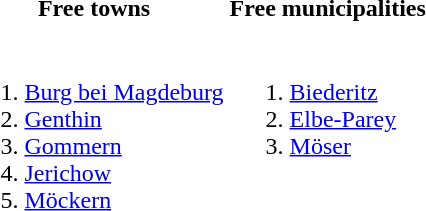<table>
<tr ---->
<th>Free towns</th>
<th>Free municipalities</th>
</tr>
<tr>
<td valign=top><br><ol><li><a href='#'>Burg bei Magdeburg</a></li><li><a href='#'>Genthin</a></li><li><a href='#'>Gommern</a></li><li><a href='#'>Jerichow</a></li><li><a href='#'>Möckern</a></li></ol></td>
<td valign=top><br><ol><li><a href='#'>Biederitz</a></li><li><a href='#'>Elbe-Parey</a></li><li><a href='#'>Möser</a></li></ol></td>
</tr>
</table>
